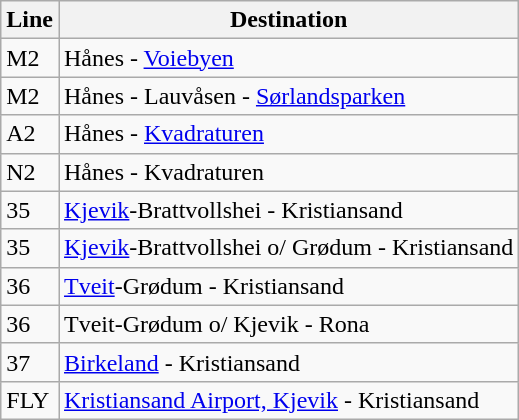<table class="wikitable sortable">
<tr>
<th>Line</th>
<th>Destination </th>
</tr>
<tr>
<td>M2</td>
<td>Hånes - <a href='#'>Voiebyen</a></td>
</tr>
<tr>
<td>M2</td>
<td>Hånes - Lauvåsen - <a href='#'>Sørlandsparken</a></td>
</tr>
<tr>
<td>A2</td>
<td>Hånes - <a href='#'>Kvadraturen</a></td>
</tr>
<tr>
<td>N2</td>
<td>Hånes - Kvadraturen</td>
</tr>
<tr>
<td>35</td>
<td><a href='#'>Kjevik</a>-Brattvollshei - Kristiansand</td>
</tr>
<tr>
<td>35</td>
<td><a href='#'>Kjevik</a>-Brattvollshei o/ Grødum - Kristiansand</td>
</tr>
<tr>
<td>36</td>
<td><a href='#'>Tveit</a>-Grødum - Kristiansand</td>
</tr>
<tr>
<td>36</td>
<td>Tveit-Grødum o/ Kjevik - Rona</td>
</tr>
<tr>
<td>37</td>
<td><a href='#'>Birkeland</a> - Kristiansand</td>
</tr>
<tr>
<td>FLY</td>
<td><a href='#'>Kristiansand Airport, Kjevik</a> - Kristiansand</td>
</tr>
</table>
